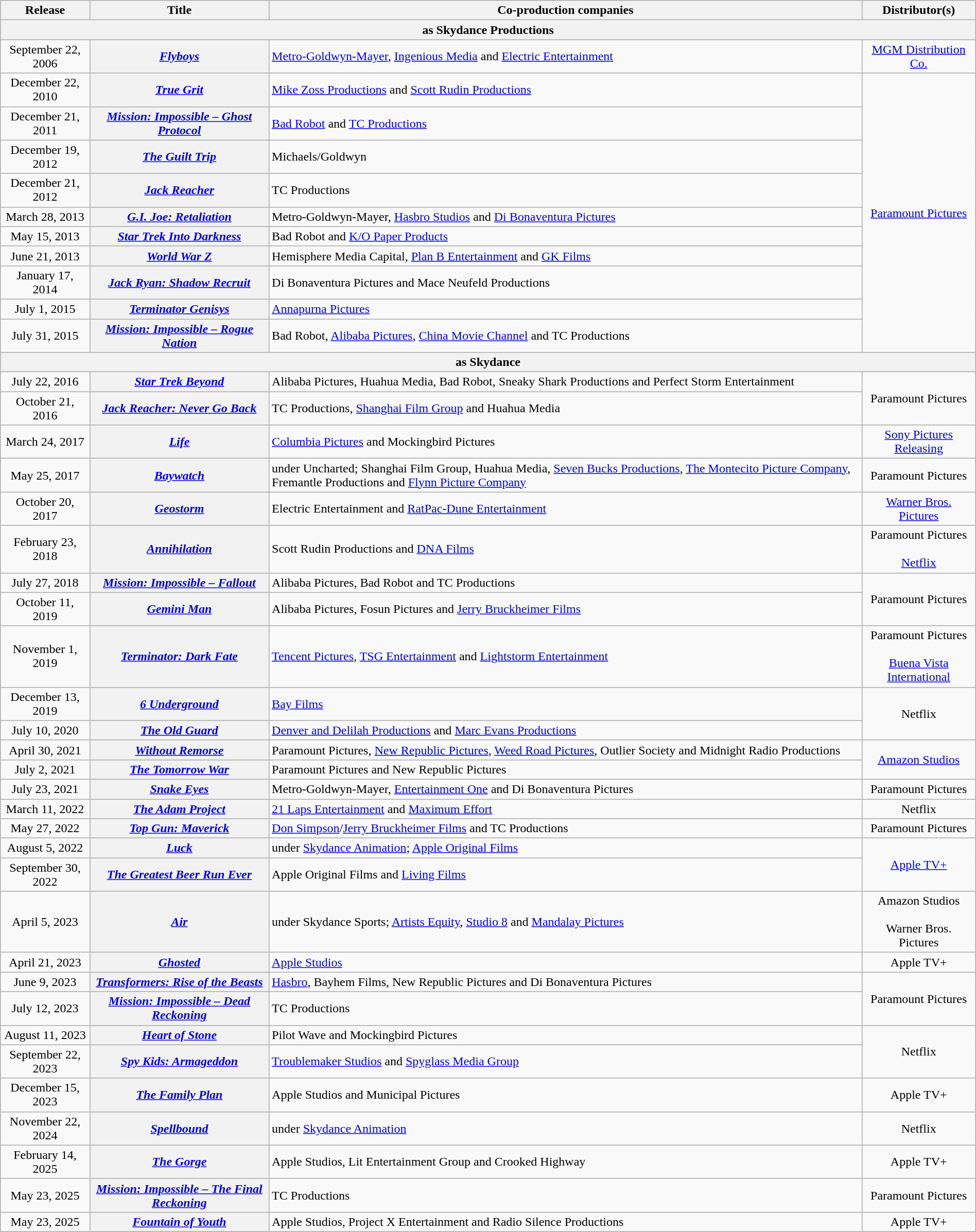<table class="wikitable plainrowheaders" style="width:100%;">
<tr>
<th>Release</th>
<th>Title</th>
<th>Co-production companies</th>
<th>Distributor(s)</th>
</tr>
<tr>
<th colspan="4">as Skydance Productions</th>
</tr>
<tr>
<td style="text-align:center;">September 22, 2006</td>
<th scope="row"><em><a href='#'>Flyboys</a></em></th>
<td><a href='#'>Metro-Goldwyn-Mayer</a>, <a href='#'>Ingenious Media</a> and <a href='#'>Electric Entertainment</a></td>
<td style="text-align:center;"><a href='#'>MGM Distribution Co.</a></td>
</tr>
<tr>
<td style="text-align:center;">December 22, 2010</td>
<th scope="row"><em><a href='#'>True Grit</a></em></th>
<td><a href='#'>Mike Zoss Productions</a> and <a href='#'>Scott Rudin Productions</a></td>
<td rowspan="10" style="text-align:center;"><a href='#'>Paramount Pictures</a></td>
</tr>
<tr>
<td style="text-align:center;">December 21, 2011</td>
<th scope="row"><em><a href='#'>Mission: Impossible – Ghost Protocol</a></em></th>
<td><a href='#'>Bad Robot</a> and <a href='#'>TC Productions</a></td>
</tr>
<tr>
<td style="text-align:center;">December 19, 2012</td>
<th scope="row"><em><a href='#'>The Guilt Trip</a></em></th>
<td>Michaels/Goldwyn</td>
</tr>
<tr>
<td style="text-align:center;">December 21, 2012</td>
<th scope="row"><em><a href='#'>Jack Reacher</a></em></th>
<td>TC Productions</td>
</tr>
<tr>
<td style="text-align:center;">March 28, 2013</td>
<th scope="row"><em><a href='#'>G.I. Joe: Retaliation</a></em></th>
<td>Metro-Goldwyn-Mayer, <a href='#'>Hasbro Studios</a> and <a href='#'>Di Bonaventura Pictures</a></td>
</tr>
<tr>
<td style="text-align:center;">May 15, 2013</td>
<th scope="row"><em><a href='#'>Star Trek Into Darkness</a></em></th>
<td>Bad Robot and <a href='#'>K/O Paper Products</a></td>
</tr>
<tr>
<td style="text-align:center;">June 21, 2013</td>
<th scope="row"><em><a href='#'>World War Z</a></em></th>
<td>Hemisphere Media Capital, <a href='#'>Plan B Entertainment</a> and <a href='#'>GK Films</a></td>
</tr>
<tr>
<td style="text-align:center;">January 17, 2014</td>
<th scope="row"><em><a href='#'>Jack Ryan: Shadow Recruit</a></em></th>
<td>Di Bonaventura Pictures and Mace Neufeld Productions</td>
</tr>
<tr>
<td style="text-align:center;">July 1, 2015</td>
<th scope="row"><em><a href='#'>Terminator Genisys</a></em></th>
<td><a href='#'>Annapurna Pictures</a></td>
</tr>
<tr>
<td style="text-align:center;">July 31, 2015</td>
<th scope="row"><em><a href='#'>Mission: Impossible – Rogue Nation</a></em></th>
<td>Bad Robot, <a href='#'>Alibaba Pictures</a>, <a href='#'>China Movie Channel</a> and TC Productions</td>
</tr>
<tr>
<th colspan="4">as Skydance</th>
</tr>
<tr>
<td style="text-align:center;">July 22, 2016</td>
<th scope="row"><em><a href='#'>Star Trek Beyond</a></em></th>
<td>Alibaba Pictures, Huahua Media, Bad Robot, Sneaky Shark Productions and Perfect Storm Entertainment</td>
<td rowspan="2" style="text-align:center;">Paramount Pictures</td>
</tr>
<tr>
<td style="text-align:center;">October 21, 2016</td>
<th scope="row"><em><a href='#'>Jack Reacher: Never Go Back</a></em></th>
<td>TC Productions, <a href='#'>Shanghai Film Group</a> and Huahua Media</td>
</tr>
<tr>
<td style="text-align:center;">March 24, 2017</td>
<th scope="row"><em><a href='#'>Life</a></em></th>
<td><a href='#'>Columbia Pictures</a> and Mockingbird Pictures</td>
<td style="text-align:center;"><a href='#'>Sony Pictures Releasing</a></td>
</tr>
<tr>
<td style="text-align:center;">May 25, 2017</td>
<th scope="row"><em><a href='#'>Baywatch</a></em></th>
<td>under Uncharted; Shanghai Film Group, Huahua Media, <a href='#'>Seven Bucks Productions</a>, <a href='#'>The Montecito Picture Company</a>, Fremantle Productions and <a href='#'>Flynn Picture Company</a></td>
<td style="text-align:center;">Paramount Pictures</td>
</tr>
<tr>
<td style="text-align:center;">October 20, 2017</td>
<th scope="row"><em><a href='#'>Geostorm</a></em></th>
<td>Electric Entertainment and <a href='#'>RatPac-Dune Entertainment</a></td>
<td style="text-align:center;"><a href='#'>Warner Bros. Pictures</a></td>
</tr>
<tr>
<td style="text-align:center;">February 23, 2018</td>
<th scope="row"><em><a href='#'>Annihilation</a></em></th>
<td>Scott Rudin Productions and <a href='#'>DNA Films</a></td>
<td style="text-align:center;">Paramount Pictures<br><br><a href='#'>Netflix</a><br></td>
</tr>
<tr>
<td style="text-align:center;">July 27, 2018</td>
<th scope="row"><em><a href='#'>Mission: Impossible – Fallout</a></em></th>
<td>Alibaba Pictures, Bad Robot and TC Productions</td>
<td rowspan="2" style="text-align:center;">Paramount Pictures</td>
</tr>
<tr>
<td style="text-align:center;">October 11, 2019</td>
<th scope="row"><em><a href='#'>Gemini Man</a></em></th>
<td>Alibaba Pictures, Fosun Pictures and <a href='#'>Jerry Bruckheimer Films</a></td>
</tr>
<tr>
<td style="text-align:center;">November 1, 2019</td>
<th scope="row"><em><a href='#'>Terminator: Dark Fate</a></em></th>
<td><a href='#'>Tencent Pictures</a>, <a href='#'>TSG Entertainment</a> and <a href='#'>Lightstorm Entertainment</a></td>
<td style="text-align:center;">Paramount Pictures<br><br><a href='#'>Buena Vista International</a><br></td>
</tr>
<tr>
<td style="text-align:center;">December 13, 2019</td>
<th scope="row"><em><a href='#'>6 Underground</a></em></th>
<td><a href='#'>Bay Films</a></td>
<td rowspan="2" style="text-align:center;">Netflix</td>
</tr>
<tr>
<td style="text-align:center;">July 10, 2020</td>
<th scope="row"><em><a href='#'>The Old Guard</a></em></th>
<td><a href='#'>Denver and Delilah Productions</a> and <a href='#'>Marc Evans Productions</a></td>
</tr>
<tr>
<td style="text-align:center;">April 30, 2021</td>
<th scope="row"><em><a href='#'>Without Remorse</a></em></th>
<td>Paramount Pictures, <a href='#'>New Republic Pictures</a>, <a href='#'>Weed Road Pictures</a>, Outlier Society and Midnight Radio Productions</td>
<td rowspan="2" style="text-align:center;"><a href='#'>Amazon Studios</a></td>
</tr>
<tr>
<td style="text-align:center;">July 2, 2021</td>
<th scope="row"><em><a href='#'>The Tomorrow War</a></em></th>
<td>Paramount Pictures and New Republic Pictures</td>
</tr>
<tr>
<td style="text-align:center;">July 23, 2021</td>
<th scope="row"><em><a href='#'>Snake Eyes</a></em></th>
<td>Metro-Goldwyn-Mayer, <a href='#'>Entertainment One</a> and Di Bonaventura Pictures</td>
<td style="text-align:center;">Paramount Pictures</td>
</tr>
<tr>
<td style="text-align:center;">March 11, 2022</td>
<th scope="row"><em><a href='#'>The Adam Project</a></em></th>
<td><a href='#'>21 Laps Entertainment</a> and <a href='#'>Maximum Effort</a></td>
<td style="text-align:center;">Netflix</td>
</tr>
<tr>
<td style="text-align:center;">May 27, 2022</td>
<th scope="row"><em><a href='#'>Top Gun: Maverick</a></em></th>
<td><a href='#'>Don Simpson</a>/<a href='#'>Jerry Bruckheimer Films</a> and TC Productions</td>
<td style="text-align:center;">Paramount Pictures</td>
</tr>
<tr>
<td style="text-align:center;">August 5, 2022</td>
<th scope="row"><em><a href='#'>Luck</a></em></th>
<td>under <a href='#'>Skydance Animation</a>; <a href='#'>Apple Original Films</a></td>
<td rowspan="2" style="text-align:center;"><a href='#'>Apple TV+</a></td>
</tr>
<tr>
<td style="text-align:center;">September 30, 2022</td>
<th scope="row"><em><a href='#'>The Greatest Beer Run Ever</a></em></th>
<td>Apple Original Films and <a href='#'>Living Films</a></td>
</tr>
<tr>
<td style="text-align:center;">April 5, 2023</td>
<th scope="row"><em><a href='#'>Air</a></em></th>
<td>under Skydance Sports; <a href='#'>Artists Equity</a>, <a href='#'>Studio 8</a> and <a href='#'>Mandalay Pictures</a></td>
<td style="text-align:center;">Amazon Studios<br><br>Warner Bros. Pictures<br></td>
</tr>
<tr>
<td style="text-align:center;">April 21, 2023</td>
<th scope="row"><em><a href='#'>Ghosted</a></em></th>
<td><a href='#'>Apple Studios</a></td>
<td style="text-align:center;">Apple TV+</td>
</tr>
<tr>
<td style="text-align:center;">June 9, 2023</td>
<th scope="row"><em><a href='#'>Transformers: Rise of the Beasts</a></em></th>
<td><a href='#'>Hasbro</a>, Bayhem Films, New Republic Pictures and Di Bonaventura Pictures</td>
<td rowspan="2" style="text-align:center;">Paramount Pictures</td>
</tr>
<tr>
<td style="text-align:center;">July 12, 2023</td>
<th scope="row"><em><a href='#'>Mission: Impossible – Dead Reckoning</a></em></th>
<td>TC Productions</td>
</tr>
<tr>
<td style="text-align:center;">August 11, 2023</td>
<th scope="row"><em><a href='#'>Heart of Stone</a></em></th>
<td>Pilot Wave and Mockingbird Pictures</td>
<td rowspan="2" style="text-align:center;">Netflix</td>
</tr>
<tr>
<td style="text-align:center;">September 22, 2023</td>
<th scope="row"><em><a href='#'>Spy Kids: Armageddon</a></em></th>
<td><a href='#'>Troublemaker Studios</a> and <a href='#'>Spyglass Media Group</a></td>
</tr>
<tr>
<td style="text-align:center;">December 15, 2023</td>
<th scope="row"><em><a href='#'>The Family Plan</a></em></th>
<td>Apple Studios and Municipal Pictures</td>
<td style="text-align:center;">Apple TV+</td>
</tr>
<tr>
<td style="text-align:center;">November 22, 2024</td>
<th scope="row"><em><a href='#'>Spellbound</a></em></th>
<td>under <a href='#'>Skydance Animation</a></td>
<td style="text-align:center;">Netflix</td>
</tr>
<tr>
<td style="text-align:center;">February 14, 2025</td>
<th scope="row"><em><a href='#'>The Gorge</a></em></th>
<td>Apple Studios, Lit Entertainment Group and Crooked Highway</td>
<td style="text-align:center;">Apple TV+</td>
</tr>
<tr>
<td style="text-align: center;">May 23, 2025</td>
<th scope="row"><em><a href='#'>Mission: Impossible – The Final Reckoning</a></em></th>
<td>TC Productions</td>
<td style="text-align: center;">Paramount Pictures</td>
</tr>
<tr>
<td style="text-align: center;">May 23, 2025</td>
<th scope="row"><em><a href='#'>Fountain of Youth</a></em></th>
<td>Apple Studios, Project X Entertainment and Radio Silence Productions</td>
<td style="text-align: center;">Apple TV+</td>
</tr>
</table>
